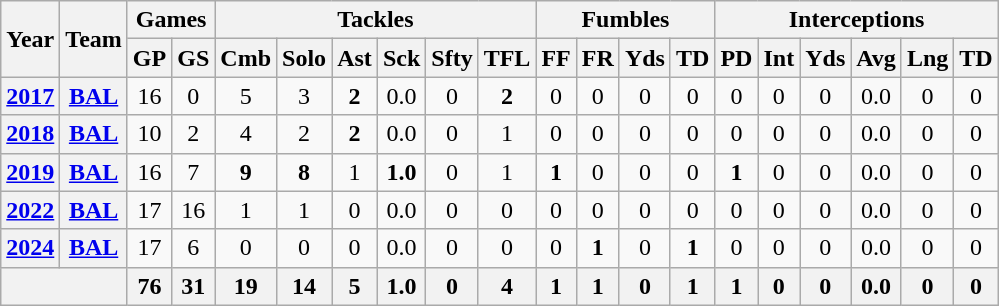<table class="wikitable" style="text-align:center;">
<tr>
<th rowspan="2">Year</th>
<th rowspan="2">Team</th>
<th colspan="2">Games</th>
<th colspan="6">Tackles</th>
<th colspan="4">Fumbles</th>
<th colspan="6">Interceptions</th>
</tr>
<tr>
<th>GP</th>
<th>GS</th>
<th>Cmb</th>
<th>Solo</th>
<th>Ast</th>
<th>Sck</th>
<th>Sfty</th>
<th>TFL</th>
<th>FF</th>
<th>FR</th>
<th>Yds</th>
<th>TD</th>
<th>PD</th>
<th>Int</th>
<th>Yds</th>
<th>Avg</th>
<th>Lng</th>
<th>TD</th>
</tr>
<tr>
<th><a href='#'>2017</a></th>
<th><a href='#'>BAL</a></th>
<td>16</td>
<td>0</td>
<td>5</td>
<td>3</td>
<td><strong>2</strong></td>
<td>0.0</td>
<td>0</td>
<td><strong>2</strong></td>
<td>0</td>
<td>0</td>
<td>0</td>
<td>0</td>
<td>0</td>
<td>0</td>
<td>0</td>
<td>0.0</td>
<td>0</td>
<td>0</td>
</tr>
<tr>
<th><a href='#'>2018</a></th>
<th><a href='#'>BAL</a></th>
<td>10</td>
<td>2</td>
<td>4</td>
<td>2</td>
<td><strong>2</strong></td>
<td>0.0</td>
<td>0</td>
<td>1</td>
<td>0</td>
<td>0</td>
<td>0</td>
<td>0</td>
<td>0</td>
<td>0</td>
<td>0</td>
<td>0.0</td>
<td>0</td>
<td>0</td>
</tr>
<tr>
<th><a href='#'>2019</a></th>
<th><a href='#'>BAL</a></th>
<td>16</td>
<td>7</td>
<td><strong>9</strong></td>
<td><strong>8</strong></td>
<td>1</td>
<td><strong>1.0</strong></td>
<td>0</td>
<td>1</td>
<td><strong>1</strong></td>
<td>0</td>
<td>0</td>
<td>0</td>
<td><strong>1</strong></td>
<td>0</td>
<td>0</td>
<td>0.0</td>
<td>0</td>
<td>0</td>
</tr>
<tr>
<th><a href='#'>2022</a></th>
<th><a href='#'>BAL</a></th>
<td>17</td>
<td>16</td>
<td>1</td>
<td>1</td>
<td>0</td>
<td>0.0</td>
<td>0</td>
<td>0</td>
<td>0</td>
<td>0</td>
<td>0</td>
<td>0</td>
<td>0</td>
<td>0</td>
<td>0</td>
<td>0.0</td>
<td>0</td>
<td>0</td>
</tr>
<tr>
<th><a href='#'>2024</a></th>
<th><a href='#'>BAL</a></th>
<td>17</td>
<td>6</td>
<td>0</td>
<td>0</td>
<td>0</td>
<td>0.0</td>
<td>0</td>
<td>0</td>
<td>0</td>
<td><strong>1</strong></td>
<td>0</td>
<td><strong>1</strong></td>
<td>0</td>
<td>0</td>
<td>0</td>
<td>0.0</td>
<td>0</td>
<td>0</td>
</tr>
<tr>
<th colspan="2"></th>
<th>76</th>
<th>31</th>
<th>19</th>
<th>14</th>
<th>5</th>
<th>1.0</th>
<th>0</th>
<th>4</th>
<th>1</th>
<th>1</th>
<th>0</th>
<th>1</th>
<th>1</th>
<th>0</th>
<th>0</th>
<th>0.0</th>
<th>0</th>
<th>0</th>
</tr>
</table>
